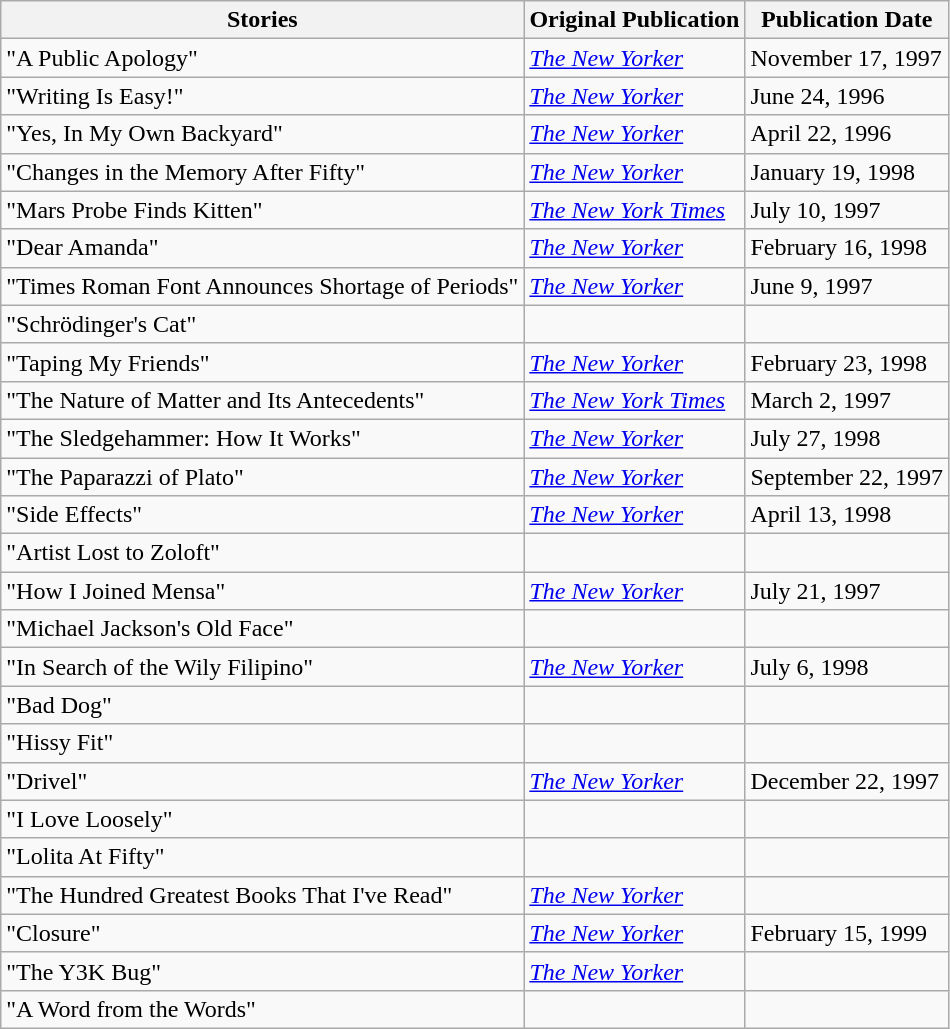<table class="wikitable">
<tr>
<th>Stories</th>
<th>Original Publication</th>
<th>Publication Date</th>
</tr>
<tr>
<td>"A Public Apology"</td>
<td><em><a href='#'>The New Yorker</a></em></td>
<td>November 17, 1997</td>
</tr>
<tr>
<td>"Writing Is Easy!"</td>
<td><em><a href='#'>The New Yorker</a></em></td>
<td>June 24, 1996</td>
</tr>
<tr>
<td>"Yes, In My Own Backyard"</td>
<td><em><a href='#'>The New Yorker</a></em></td>
<td>April 22, 1996</td>
</tr>
<tr>
<td>"Changes in the Memory After Fifty"</td>
<td><em><a href='#'>The New Yorker</a></em></td>
<td>January 19, 1998</td>
</tr>
<tr>
<td>"Mars Probe Finds Kitten"</td>
<td><em><a href='#'>The New York Times</a></em></td>
<td>July 10, 1997</td>
</tr>
<tr>
<td>"Dear Amanda"</td>
<td><em><a href='#'>The New Yorker</a></em></td>
<td>February 16, 1998</td>
</tr>
<tr>
<td>"Times Roman Font Announces Shortage of Periods"</td>
<td><em><a href='#'>The New Yorker</a></em></td>
<td>June 9, 1997</td>
</tr>
<tr>
<td>"Schrödinger's Cat"</td>
<td></td>
<td></td>
</tr>
<tr>
<td>"Taping My Friends"</td>
<td><em><a href='#'>The New Yorker</a></em></td>
<td>February 23, 1998</td>
</tr>
<tr>
<td>"The Nature of Matter and Its Antecedents"</td>
<td><em><a href='#'>The New York Times</a></em></td>
<td>March 2, 1997</td>
</tr>
<tr>
<td>"The Sledgehammer: How It Works"</td>
<td><em><a href='#'>The New Yorker</a></em></td>
<td>July 27, 1998</td>
</tr>
<tr>
<td>"The Paparazzi of Plato"</td>
<td><em><a href='#'>The New Yorker</a></em></td>
<td>September 22, 1997</td>
</tr>
<tr>
<td>"Side Effects"</td>
<td><em><a href='#'>The New Yorker</a></em></td>
<td>April 13, 1998</td>
</tr>
<tr>
<td>"Artist Lost to Zoloft"</td>
<td></td>
<td></td>
</tr>
<tr>
<td>"How I Joined Mensa"</td>
<td><em><a href='#'>The New Yorker</a></em></td>
<td>July 21, 1997</td>
</tr>
<tr>
<td>"Michael Jackson's Old Face"</td>
<td></td>
<td></td>
</tr>
<tr>
<td>"In Search of the Wily Filipino"</td>
<td><em><a href='#'>The New Yorker</a></em></td>
<td>July 6, 1998</td>
</tr>
<tr>
<td>"Bad Dog"</td>
<td></td>
<td></td>
</tr>
<tr>
<td>"Hissy Fit"</td>
<td></td>
<td></td>
</tr>
<tr>
<td>"Drivel"</td>
<td><em><a href='#'>The New Yorker</a></em></td>
<td>December 22, 1997</td>
</tr>
<tr>
<td>"I Love Loosely"</td>
<td></td>
<td></td>
</tr>
<tr>
<td>"Lolita At Fifty"</td>
<td></td>
<td></td>
</tr>
<tr>
<td>"The Hundred Greatest Books That I've Read"</td>
<td><em><a href='#'>The New Yorker</a></em></td>
<td></td>
</tr>
<tr>
<td>"Closure"</td>
<td><em><a href='#'>The New Yorker</a></em></td>
<td>February 15, 1999</td>
</tr>
<tr>
<td>"The Y3K Bug"</td>
<td><em><a href='#'>The New Yorker</a></em></td>
<td></td>
</tr>
<tr>
<td>"A Word from the Words"</td>
<td></td>
<td></td>
</tr>
</table>
